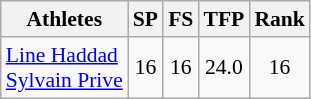<table class="wikitable" border="1" style="font-size:90%">
<tr>
<th>Athletes</th>
<th>SP</th>
<th>FS</th>
<th>TFP</th>
<th>Rank</th>
</tr>
<tr align=center>
<td align=left><a href='#'>Line Haddad</a><br><a href='#'>Sylvain Prive</a></td>
<td>16</td>
<td>16</td>
<td>24.0</td>
<td>16</td>
</tr>
</table>
